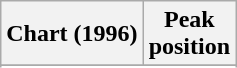<table class="wikitable plainrowheaders" style="text-align:center">
<tr>
<th>Chart (1996)</th>
<th>Peak<br>position</th>
</tr>
<tr>
</tr>
<tr>
</tr>
</table>
